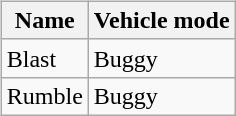<table>
<tr>
<td><br><table class="wikitable">
<tr>
<th>Name</th>
<th>Vehicle mode</th>
</tr>
<tr>
<td>Blast</td>
<td>Buggy</td>
</tr>
<tr>
<td>Rumble</td>
<td>Buggy</td>
</tr>
</table>
</td>
</tr>
</table>
